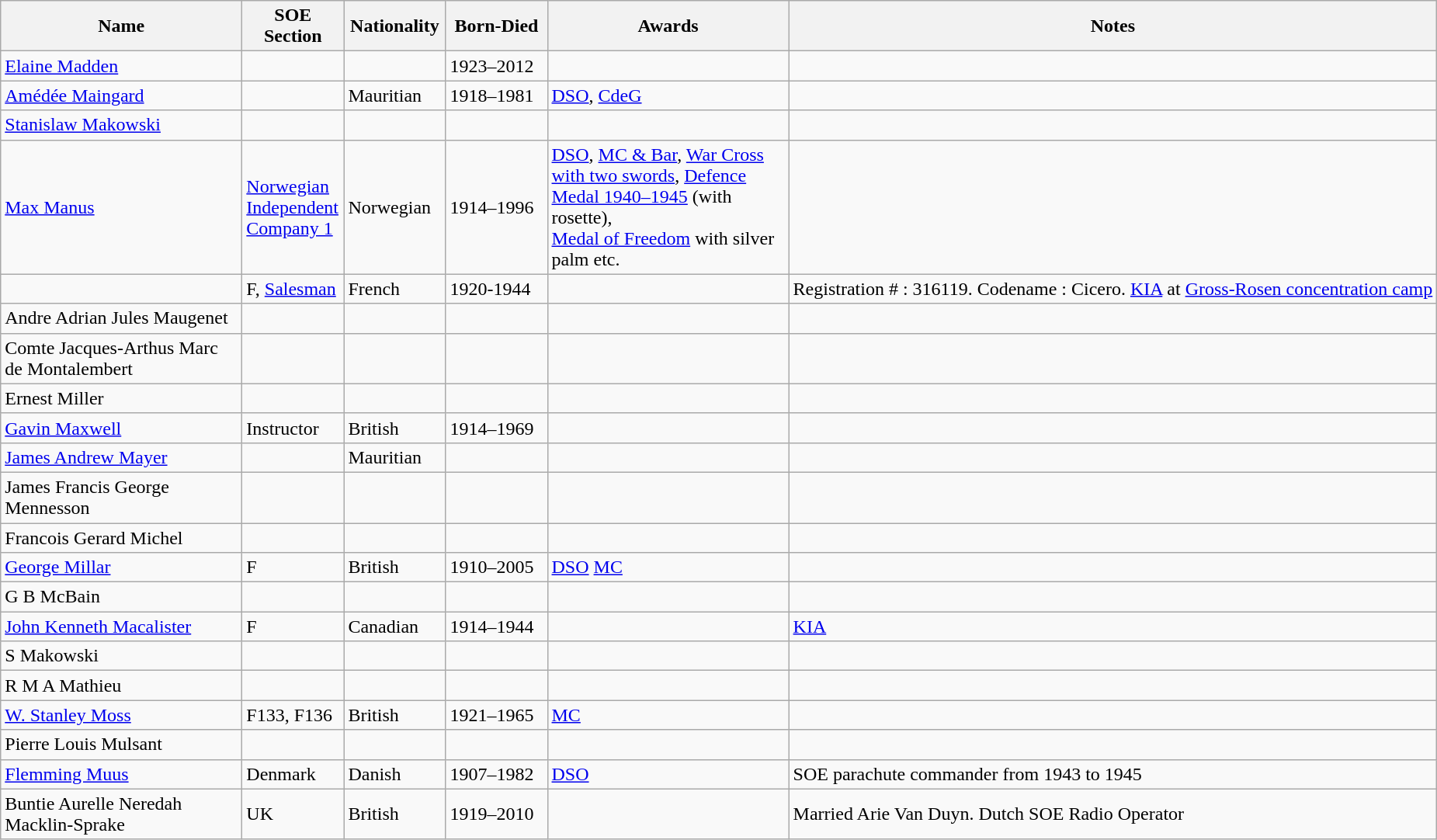<table class="wikitable">
<tr>
<th width="200">Name</th>
<th width="80">SOE Section</th>
<th width="80">Nationality</th>
<th width="80">Born-Died</th>
<th width="200">Awards</th>
<th>Notes</th>
</tr>
<tr>
<td><a href='#'>Elaine Madden</a></td>
<td></td>
<td></td>
<td>1923–2012</td>
<td></td>
<td></td>
</tr>
<tr>
<td><a href='#'>Amédée Maingard</a></td>
<td></td>
<td>Mauritian</td>
<td>1918–1981</td>
<td><a href='#'>DSO</a>, <a href='#'>CdeG</a></td>
<td></td>
</tr>
<tr>
<td><a href='#'>Stanislaw Makowski</a></td>
<td></td>
<td></td>
<td></td>
<td></td>
</tr>
<tr>
<td><a href='#'>Max Manus</a></td>
<td><a href='#'>Norwegian Independent Company 1</a></td>
<td>Norwegian</td>
<td>1914–1996</td>
<td><a href='#'>DSO</a>, <a href='#'>MC & Bar</a>, <a href='#'>War Cross with two swords</a>, <a href='#'>Defence Medal 1940–1945</a> (with rosette), <br><a href='#'>Medal of Freedom</a> with silver palm etc.</td>
<td></td>
</tr>
<tr>
<td></td>
<td>F, <a href='#'>Salesman</a></td>
<td>French</td>
<td>1920-1944</td>
<td></td>
<td>Registration # : 316119. Codename : Cicero. <a href='#'>KIA</a> at <a href='#'>Gross-Rosen concentration camp</a></td>
</tr>
<tr>
<td>Andre Adrian Jules Maugenet</td>
<td></td>
<td></td>
<td></td>
<td></td>
<td></td>
</tr>
<tr>
<td>Comte Jacques-Arthus Marc de Montalembert</td>
<td></td>
<td></td>
<td></td>
<td></td>
<td></td>
</tr>
<tr>
<td>Ernest Miller</td>
<td></td>
<td></td>
<td></td>
<td></td>
<td></td>
</tr>
<tr>
<td><a href='#'>Gavin Maxwell</a></td>
<td>Instructor</td>
<td>British</td>
<td>1914–1969</td>
<td></td>
<td></td>
</tr>
<tr>
<td><a href='#'>James Andrew Mayer</a></td>
<td></td>
<td>Mauritian</td>
<td></td>
<td></td>
<td></td>
</tr>
<tr>
<td>James Francis George Mennesson</td>
<td></td>
<td></td>
<td></td>
<td></td>
<td></td>
</tr>
<tr>
<td>Francois Gerard Michel</td>
<td></td>
<td></td>
<td></td>
<td></td>
<td></td>
</tr>
<tr>
<td><a href='#'>George Millar</a></td>
<td>F</td>
<td>British</td>
<td>1910–2005</td>
<td><a href='#'>DSO</a> <a href='#'>MC</a></td>
<td></td>
</tr>
<tr>
<td>G B McBain</td>
<td></td>
<td></td>
<td></td>
<td></td>
<td></td>
</tr>
<tr>
<td><a href='#'>John Kenneth Macalister</a></td>
<td>F</td>
<td>Canadian</td>
<td>1914–1944</td>
<td></td>
<td><a href='#'>KIA</a></td>
</tr>
<tr>
<td>S Makowski</td>
<td></td>
<td></td>
<td></td>
<td></td>
<td></td>
</tr>
<tr>
<td>R M A Mathieu</td>
<td></td>
<td></td>
<td></td>
<td></td>
<td></td>
</tr>
<tr>
<td><a href='#'>W. Stanley Moss</a></td>
<td>F133, F136</td>
<td>British</td>
<td>1921–1965</td>
<td><a href='#'>MC</a></td>
<td></td>
</tr>
<tr>
<td>Pierre Louis Mulsant</td>
<td></td>
<td></td>
<td></td>
<td></td>
<td></td>
</tr>
<tr>
<td><a href='#'>Flemming Muus</a></td>
<td>Denmark</td>
<td>Danish</td>
<td>1907–1982</td>
<td><a href='#'>DSO</a></td>
<td>SOE parachute commander from 1943 to 1945</td>
</tr>
<tr>
<td>Buntie Aurelle Neredah Macklin-Sprake</td>
<td>UK</td>
<td>British</td>
<td>1919–2010</td>
<td></td>
<td>Married Arie Van Duyn. Dutch SOE Radio Operator</td>
</tr>
</table>
